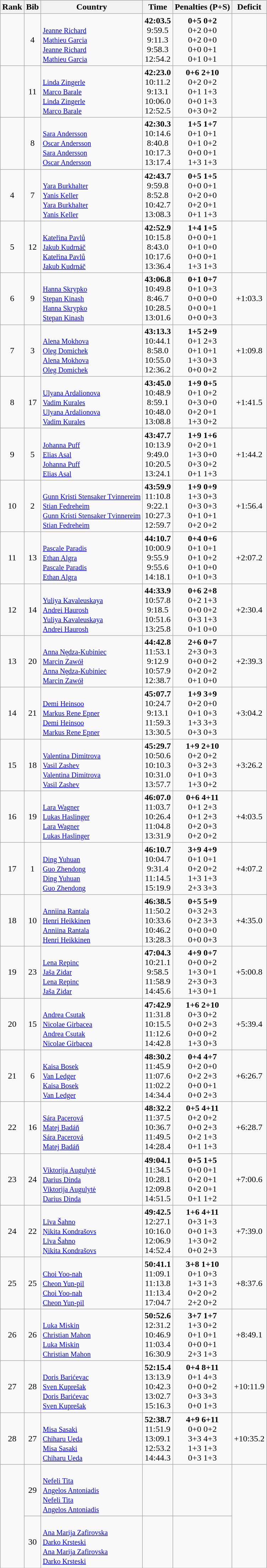<table class="wikitable sortable" style="text-align:center">
<tr>
<th>Rank</th>
<th>Bib</th>
<th>Country</th>
<th>Time</th>
<th>Penalties (P+S)</th>
<th>Deficit</th>
</tr>
<tr>
<td></td>
<td>4</td>
<td align=left><br><small><a href='#'>Jeanne Richard</a><br><a href='#'>Mathieu Garcia</a><br><a href='#'>Jeanne Richard</a><br><a href='#'>Mathieu Garcia</a></small></td>
<td><strong>42:03.5</strong><br>9:59.5<br>9:11.3<br>9:58.3<br>12:54.2</td>
<td><strong>0+5 0+2</strong><br>0+2 0+0<br>0+2 0+0<br>0+0 0+1<br>0+1 0+1</td>
<td></td>
</tr>
<tr>
<td></td>
<td>11</td>
<td align=left><br><small><a href='#'>Linda Zingerle</a><br><a href='#'>Marco Barale</a><br><a href='#'>Linda Zingerle</a><br><a href='#'>Marco Barale</a></small></td>
<td><strong>42:23.0</strong><br>10:11.2<br>9:13.1<br>10:06.0<br>12:52.5</td>
<td><strong>0+6 2+10</strong><br>0+2 0+2<br>0+1 1+3<br>0+0 1+3<br>0+3 0+2</td>
<td></td>
</tr>
<tr>
<td></td>
<td>8</td>
<td align=left><br><small><a href='#'>Sara Andersson</a><br><a href='#'>Oscar Andersson</a><br><a href='#'>Sara Andersson</a><br><a href='#'>Oscar Andersson</a></small></td>
<td><strong>42:30.3</strong><br>10:14.6<br>8:40.8<br>10:17.3<br>13:17.4</td>
<td><strong>1+5 1+7</strong><br>0+1 0+1<br>0+1 0+2<br>0+0 0+1<br>1+3 1+3</td>
<td></td>
</tr>
<tr>
<td>4</td>
<td>7</td>
<td align=left><br><small><a href='#'>Yara Burkhalter</a><br><a href='#'>Yanis Keller</a><br><a href='#'>Yara Burkhalter</a><br><a href='#'>Yanis Keller</a></small></td>
<td><strong>42:43.7</strong><br>9:59.8<br>8:52.8<br>10:42.7<br>13:08.3</td>
<td><strong>0+5 1+5</strong><br>0+0 0+1<br>0+2 0+0<br>0+2 0+1<br>0+1 1+3</td>
<td></td>
</tr>
<tr>
<td>5</td>
<td>12</td>
<td align=left><br><small><a href='#'>Kateřina Pavlů</a><br><a href='#'>Jakub Kudrnáč</a><br><a href='#'>Kateřina Pavlů</a><br><a href='#'>Jakub Kudrnáč</a></small></td>
<td><strong>42:52.9</strong><br>10:15.8<br>8:43.0<br>10:17.6<br>13:36.4</td>
<td><strong>1+4 1+5</strong><br>0+0 0+1<br>0+1 0+0<br>0+0 0+1<br>1+3 1+3</td>
<td></td>
</tr>
<tr>
<td>6</td>
<td>9</td>
<td align=left><br><small><a href='#'>Hanna Skrypko</a><br><a href='#'>Stepan Kinash</a><br><a href='#'>Hanna Skrypko</a><br><a href='#'>Stepan Kinash</a></small></td>
<td><strong>43:06.8</strong><br>10:49.8<br>8:46.7<br>10:28.5<br>13:01.6</td>
<td><strong>0+1 0+7</strong><br>0+1 0+3<br>0+0 0+0<br>0+0 0+1<br>0+0 0+3</td>
<td>+1:03.3</td>
</tr>
<tr>
<td>7</td>
<td>3</td>
<td align=left><br><small><a href='#'>Alena Mokhova</a><br><a href='#'>Oleg Domichek</a><br><a href='#'>Alena Mokhova</a><br><a href='#'>Oleg Domichek</a></small></td>
<td><strong>43:13.3</strong><br>10:44.1<br>8:58.0<br>10:55.0<br>12:36.2</td>
<td><strong>1+5 2+9</strong><br>0+1 2+3<br>0+1 0+1<br>1+3 0+3<br>0+0 0+2</td>
<td>+1:09.8</td>
</tr>
<tr>
<td>8</td>
<td>17</td>
<td align=left><br><small><a href='#'>Ulyana Ardalionova</a><br><a href='#'>Vadim Kurales</a><br><a href='#'>Ulyana Ardalionova</a><br><a href='#'>Vadim Kurales</a></small></td>
<td><strong>43:45.0</strong><br>10:48.9<br>8:59.1<br>10:48.0<br>13:08.8</td>
<td><strong>1+9 0+5</strong><br>0+1 0+2<br>0+3 0+0<br>0+2 0+1<br>1+3 0+2</td>
<td>+1:41.5</td>
</tr>
<tr>
<td>9</td>
<td>5</td>
<td align=left><br><small><a href='#'>Johanna Puff</a><br><a href='#'>Elias Asal</a><br><a href='#'>Johanna Puff</a><br><a href='#'>Elias Asal</a></small></td>
<td><strong>43:47.7</strong><br>10:13.9<br>9:49.0<br>10:20.5<br>13:24.1</td>
<td><strong>1+9 1+6</strong><br>0+2 0+1<br>1+3 0+0<br>0+3 0+2<br>0+1 1+3</td>
<td>+1:44.2</td>
</tr>
<tr>
<td>10</td>
<td>2</td>
<td align=left><br><small><a href='#'>Gunn Kristi Stensaker Tvinnereim</a><br><a href='#'>Stian Fedreheim</a><br><a href='#'>Gunn Kristi Stensaker Tvinnereim</a><br><a href='#'>Stian Fedreheim</a></small></td>
<td><strong>43:59.9</strong><br>11:10.8<br>9:22.1<br>10:27.3<br>12:59.7</td>
<td><strong>1+9 0+9</strong><br>1+3 0+3<br>0+3 0+3<br>0+1 0+1<br>0+2 0+2</td>
<td>+1:56.4</td>
</tr>
<tr>
<td>11</td>
<td>13</td>
<td align=left><br><small><a href='#'>Pascale Paradis</a><br><a href='#'>Ethan Algra</a><br><a href='#'>Pascale Paradis</a><br><a href='#'>Ethan Algra</a></small></td>
<td><strong>44:10.7</strong><br>10:00.9<br>9:55.9<br>9:55.6<br>14:18.1</td>
<td><strong>0+4 0+6</strong><br>0+1 0+1<br>0+1 0+2<br>0+1 0+0<br>0+1 0+3</td>
<td>+2:07.2</td>
</tr>
<tr>
<td>12</td>
<td>14</td>
<td align=left><br><small><a href='#'>Yuliya Kavaleuskaya</a><br><a href='#'>Andrei Haurosh</a><br><a href='#'>Yuliya Kavaleuskaya</a><br><a href='#'>Andrei Haurosh</a></small></td>
<td><strong>44:33.9</strong><br>10:57.8<br>9:18.5<br>10:51.6<br>13:25.8</td>
<td><strong>0+6 2+8</strong><br>0+2 1+3<br>0+0 0+2<br>0+3 1+3<br>0+1 0+0</td>
<td>+2:30.4</td>
</tr>
<tr>
<td>13</td>
<td>20</td>
<td align=left><br><small><a href='#'>Anna Nędza-Kubiniec</a><br><a href='#'>Marcin Zawół</a><br><a href='#'>Anna Nędza-Kubiniec</a><br><a href='#'>Marcin Zawół</a></small></td>
<td><strong>44:42.8</strong><br>11:53.1<br>9:12.9<br>10:57.9<br>12:38.7</td>
<td><strong>2+6 0+7</strong><br>2+3 0+3<br>0+0 0+2<br>0+2 0+2<br>0+1 0+0</td>
<td>+2:39.3</td>
</tr>
<tr>
<td>14</td>
<td>21</td>
<td align=left><br><small><a href='#'>Demi Heinsoo</a><br><a href='#'>Markus Rene Epner</a><br><a href='#'>Demi Heinsoo</a><br><a href='#'>Markus Rene Epner</a></small></td>
<td><strong>45:07.7</strong><br>10:24.7<br>9:13.1<br>11:59.3<br>13:30.5</td>
<td><strong>1+9 3+9</strong><br>0+2 0+0<br>0+1 0+3<br>1+3 3+3<br>0+3 0+3</td>
<td>+3:04.2</td>
</tr>
<tr>
<td>15</td>
<td>18</td>
<td align=left><br><small><a href='#'>Valentina Dimitrova</a><br><a href='#'>Vasil Zashev</a><br><a href='#'>Valentina Dimitrova</a><br><a href='#'>Vasil Zashev</a></small></td>
<td><strong>45:29.7</strong><br>10:50.6<br>10:10.3<br>10:31.0<br>13:57.7</td>
<td><strong>1+9 2+10</strong><br>0+2 0+2<br>0+3 2+3<br>0+1 0+3<br>1+3 0+2</td>
<td>+3:26.2</td>
</tr>
<tr>
<td>16</td>
<td>19</td>
<td align=left><br><small><a href='#'>Lara Wagner</a><br><a href='#'>Lukas Haslinger</a><br><a href='#'>Lara Wagner</a><br><a href='#'>Lukas Haslinger</a></small></td>
<td><strong>46:07.0</strong><br>11:03.7<br>10:26.4<br>11:04.8<br>13:31.9</td>
<td><strong>0+6 4+11</strong><br>0+1 2+3<br>0+1 2+3<br>0+2 0+3<br>0+2 0+2</td>
<td>+4:03.5</td>
</tr>
<tr>
<td>17</td>
<td>1</td>
<td align=left><br><small><a href='#'>Ding Yuhuan</a><br><a href='#'>Guo Zhendong</a><br><a href='#'>Ding Yuhuan</a><br><a href='#'>Guo Zhendong</a></small></td>
<td><strong>46:10.7</strong><br>10:04.7<br>9:31.4<br>11:14.5<br>15:19.9</td>
<td><strong>3+9 4+9</strong><br>0+1 0+1<br>0+2 0+2<br>1+3 1+3<br>2+3 3+3</td>
<td>+4:07.2</td>
</tr>
<tr>
<td>18</td>
<td>10</td>
<td align=left><br><small><a href='#'>Anniina Rantala</a><br><a href='#'>Henri Heikkinen</a><br><a href='#'>Anniina Rantala</a><br><a href='#'>Henri Heikkinen</a></small></td>
<td><strong>46:38.5</strong><br>11:50.2<br>10:33.6<br>10:46.2<br>13:28.3</td>
<td><strong>0+5 5+9</strong><br>0+3 2+3<br>0+2 3+3<br>0+0 0+0<br>0+0 0+3</td>
<td>+4:35.0</td>
</tr>
<tr>
<td>19</td>
<td>23</td>
<td align=left><br><small><a href='#'>Lena Repinc</a><br><a href='#'>Jaša Zidar</a><br><a href='#'>Lena Repinc</a><br><a href='#'>Jaša Zidar</a></small></td>
<td><strong>47:04.3</strong><br>10:21.1<br>9:58.5<br>11:58.9<br>14:45.6</td>
<td><strong>4+9 0+7</strong><br>0+0 0+2<br>1+3 0+1<br>2+3 0+3<br>1+3 0+1</td>
<td>+5:00.8</td>
</tr>
<tr>
<td>20</td>
<td>15</td>
<td align=left><br><small><a href='#'>Andrea Csutak</a><br><a href='#'>Nicolae Girbacea</a><br><a href='#'>Andrea Csutak</a><br><a href='#'>Nicolae Girbacea</a></small></td>
<td><strong>47:42.9</strong><br>11:31.8<br>10:15.5<br>11:12.6<br>14:42.8</td>
<td><strong>1+6 2+10</strong><br>0+3 0+2<br>0+0 2+3<br>0+0 0+2<br>1+3 0+3</td>
<td>+5:39.4</td>
</tr>
<tr>
<td>21</td>
<td>6</td>
<td align=left><br><small><a href='#'>Kaisa Bosek</a><br><a href='#'>Van Ledger</a><br><a href='#'>Kaisa Bosek</a><br><a href='#'>Van Ledger</a></small></td>
<td><strong>48:30.2</strong><br>11:45.9<br>11:07.6<br>11:02.2<br>14:34.4</td>
<td><strong>0+4 4+7</strong><br>0+2 0+0<br>0+2 2+3<br>0+0 0+1<br>0+0 2+3</td>
<td>+6:26.7</td>
</tr>
<tr>
<td>22</td>
<td>16</td>
<td align=left><br><small><a href='#'>Sára Pacerová</a><br><a href='#'>Matej Badáň</a><br><a href='#'>Sára Pacerová</a><br><a href='#'>Matej Badáň</a></small></td>
<td><strong>48:32.2</strong><br>11:37.5<br>10:36.7<br>11:49.5<br>14:28.4</td>
<td><strong>0+5 4+11</strong><br>0+2 0+2<br>0+0 2+3<br>0+2 1+3<br>0+1 1+3</td>
<td>+6:28.7</td>
</tr>
<tr>
<td>23</td>
<td>24</td>
<td align=left><br><small><a href='#'>Viktorija Augulytė</a><br><a href='#'>Darius Dinda</a><br><a href='#'>Viktorija Augulytė</a><br><a href='#'>Darius Dinda</a></small></td>
<td><strong>49:04.1</strong><br>11:34.5<br>10:28.1<br>12:09.8<br>14:51.5</td>
<td><strong>0+5 1+5</strong><br>0+0 0+1<br>0+2 0+1<br>0+2 0+1<br>0+1 1+2</td>
<td>+7:00.6</td>
</tr>
<tr>
<td>24</td>
<td>22</td>
<td align=left><br><small><a href='#'>Līva Šahno</a><br><a href='#'>Ņikita Kondrašovs</a><br><a href='#'>Līva Šahno</a><br><a href='#'>Ņikita Kondrašovs</a></small></td>
<td><strong>49:42.5</strong><br>12:27.1<br>10:16.0<br>12:06.9<br>14:52.4</td>
<td><strong>1+6 4+11</strong><br>0+3 1+3<br>0+0 1+3<br>1+3 0+2<br>0+0 2+3</td>
<td>+7:39.0</td>
</tr>
<tr>
<td>25</td>
<td>25</td>
<td align=left><br><small><a href='#'>Choi Yoo-nah</a><br><a href='#'>Cheon Yun-pil</a><br><a href='#'>Choi Yoo-nah</a><br><a href='#'>Cheon Yun-pil</a></small></td>
<td><strong>50:41.1</strong><br>11:09.1<br>11:13.8<br>11:13.4<br>17:04.7</td>
<td><strong>3+8 1+10</strong><br>0+1 0+3<br>1+3 1+3<br>0+2 0+2<br>2+2 0+2</td>
<td>+8:37.6</td>
</tr>
<tr>
<td>26</td>
<td>26</td>
<td align=left><br><small><a href='#'>Luka Miskin</a><br><a href='#'>Christian Mahon</a><br><a href='#'>Luka Miskin</a><br><a href='#'>Christian Mahon</a></small></td>
<td><strong>50:52.6</strong><br>12:31.2<br>10:46.9<br>11:03.4<br>16:30.9</td>
<td><strong>3+7 1+7</strong><br>1+3 0+2<br>0+1 0+1<br>0+0 0+1<br>2+3 1+3</td>
<td>+8:49.1</td>
</tr>
<tr>
<td>27</td>
<td>28</td>
<td align=left><br><small><a href='#'>Doris Barićevac</a><br><a href='#'>Sven Kuprešak</a><br><a href='#'>Doris Barićevac</a><br><a href='#'>Sven Kuprešak</a></small></td>
<td><strong>52:15.4</strong><br>13:13.9<br>10:42.3<br>13:02.7<br>15:16.3</td>
<td><strong>0+4 8+11</strong><br>0+1 4+3<br>0+0 0+2<br>0+3 3+3<br>0+0 1+3</td>
<td>+10:11.9</td>
</tr>
<tr>
<td>28</td>
<td>27</td>
<td align=left><br><small><a href='#'>Misa Sasaki</a><br><a href='#'>Chiharu Ueda</a><br><a href='#'>Misa Sasaki</a><br><a href='#'>Chiharu Ueda</a></small></td>
<td><strong>52:38.7</strong><br>11:51.9<br>13:09.1<br>12:53.2<br>14:44.3</td>
<td><strong>4+9 6+11</strong><br>0+0 0+2<br>3+3 4+3<br>1+3 1+3<br>0+3 1+3</td>
<td>+10:35.2</td>
</tr>
<tr>
<td rowspan=2></td>
<td>29</td>
<td align=left><br><small><a href='#'>Nefeli Tita</a><br><a href='#'>Angelos Antoniadis</a><br><a href='#'>Nefeli Tita</a><br><a href='#'>Angelos Antoniadis</a></small></td>
<td></td>
<td></td>
<td rowspan=2></td>
</tr>
<tr>
<td>30</td>
<td align=left><br><small><a href='#'>Ana Marija Zafirovska</a><br><a href='#'>Darko Krsteski</a><br><a href='#'>Ana Marija Zafirovska</a><br><a href='#'>Darko Krsteski</a></small></td>
<td></td>
<td></td>
</tr>
</table>
